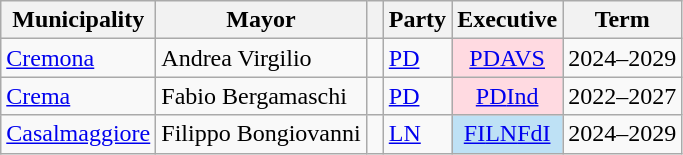<table class="wikitable">
<tr>
<th>Municipality</th>
<th>Mayor</th>
<th class=unsortable> </th>
<th>Party</th>
<th>Executive</th>
<th>Term</th>
</tr>
<tr>
<td><a href='#'>Cremona</a></td>
<td>Andrea Virgilio</td>
<td bgcolor=></td>
<td><a href='#'>PD</a></td>
<td align=center bgcolor=#FFDAE1><a href='#'>PD</a><a href='#'>AVS</a></td>
<td>2024–2029</td>
</tr>
<tr>
<td><a href='#'>Crema</a></td>
<td>Fabio Bergamaschi</td>
<td bgcolor=></td>
<td><a href='#'>PD</a></td>
<td align=center bgcolor=#FFDAE1><a href='#'>PD</a><a href='#'>Ind</a></td>
<td>2022–2027</td>
</tr>
<tr>
<td><a href='#'>Casalmaggiore</a></td>
<td>Filippo Bongiovanni</td>
<td bgcolor=></td>
<td><a href='#'>LN</a></td>
<td align=center bgcolor=#BEE1F5><a href='#'>FI</a><a href='#'>LN</a><a href='#'>FdI</a></td>
<td>2024–2029</td>
</tr>
</table>
